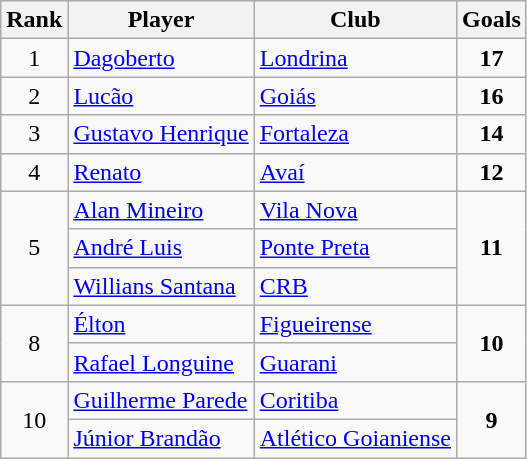<table class=wikitable style="text-align:center">
<tr>
<th>Rank</th>
<th>Player</th>
<th>Club</th>
<th>Goals</th>
</tr>
<tr>
<td>1</td>
<td align=left> <a href='#'>Dagoberto</a></td>
<td align=left><a href='#'>Londrina</a></td>
<td><strong>17</strong></td>
</tr>
<tr>
<td>2</td>
<td align=left> <a href='#'>Lucão</a></td>
<td align=left><a href='#'>Goiás</a></td>
<td><strong>16</strong></td>
</tr>
<tr>
<td>3</td>
<td align=left> <a href='#'>Gustavo Henrique</a></td>
<td align=left><a href='#'>Fortaleza</a></td>
<td><strong>14</strong></td>
</tr>
<tr>
<td>4</td>
<td align=left> <a href='#'>Renato</a></td>
<td align=left><a href='#'>Avaí</a></td>
<td><strong>12</strong></td>
</tr>
<tr>
<td rowspan=3>5</td>
<td align=left> <a href='#'>Alan Mineiro</a></td>
<td align=left><a href='#'>Vila Nova</a></td>
<td rowspan=3><strong>11</strong></td>
</tr>
<tr>
<td align=left> <a href='#'>André Luis</a></td>
<td align=left><a href='#'>Ponte Preta</a></td>
</tr>
<tr>
<td align=left> <a href='#'>Willians Santana</a></td>
<td align=left><a href='#'>CRB</a></td>
</tr>
<tr>
<td rowspan=2>8</td>
<td align=left> <a href='#'>Élton</a></td>
<td align=left><a href='#'>Figueirense</a></td>
<td rowspan=2><strong>10</strong></td>
</tr>
<tr>
<td align=left> <a href='#'>Rafael Longuine</a></td>
<td align=left><a href='#'>Guarani</a></td>
</tr>
<tr>
<td rowspan=2>10</td>
<td align=left> <a href='#'>Guilherme Parede</a></td>
<td align=left><a href='#'>Coritiba</a></td>
<td rowspan=2><strong>9</strong></td>
</tr>
<tr>
<td align=left> <a href='#'>Júnior Brandão</a></td>
<td align=left><a href='#'>Atlético Goianiense</a></td>
</tr>
</table>
